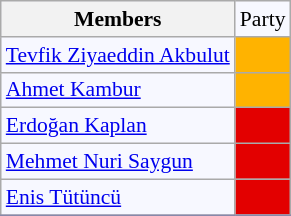<table class=wikitable style="border:1px solid #8888aa; background-color:#f7f8ff; padding:0px; font-size:90%;">
<tr>
<th>Members</th>
<td>Party</td>
</tr>
<tr>
<td><a href='#'>Tevfik Ziyaeddin Akbulut</a></td>
<td style="background: #ffb300"></td>
</tr>
<tr>
<td><a href='#'>Ahmet Kambur</a></td>
<td style="background: #ffb300"></td>
</tr>
<tr>
<td><a href='#'>Erdoğan Kaplan</a></td>
<td style="background: #e30000"></td>
</tr>
<tr>
<td><a href='#'>Mehmet Nuri Saygun</a></td>
<td style="background: #e30000"></td>
</tr>
<tr>
<td><a href='#'>Enis Tütüncü</a></td>
<td style="background: #e30000"></td>
</tr>
<tr>
</tr>
</table>
